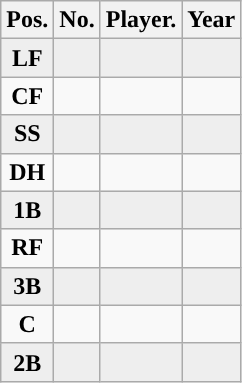<table class="wikitable non-sortable">
<tr>
<th style="text-align:center; ">Pos.</th>
<th style="text-align:center; ">No.</th>
<th style="text-align:center; ">Player.</th>
<th style="text-align:center; ">Year</th>
</tr>
<tr style="background:#eeeeee;text-align:center;">
<td><strong>LF</strong></td>
<td></td>
<td></td>
<td></td>
</tr>
<tr style="text-align:center;">
<td><strong>CF</strong></td>
<td></td>
<td></td>
<td></td>
</tr>
<tr style="background:#eeeeee;text-align:center;">
<td><strong>SS</strong></td>
<td></td>
<td></td>
<td></td>
</tr>
<tr style="text-align:center;">
<td><strong>DH</strong></td>
<td></td>
<td></td>
<td></td>
</tr>
<tr style="background:#eeeeee;text-align:center;">
<td><strong>1B</strong></td>
<td></td>
<td></td>
<td></td>
</tr>
<tr style="text-align:center;">
<td><strong>RF</strong></td>
<td></td>
<td></td>
<td></td>
</tr>
<tr style="background:#eeeeee;text-align:center;">
<td><strong>3B</strong></td>
<td></td>
<td></td>
<td></td>
</tr>
<tr style="text-align:center;">
<td><strong>C</strong></td>
<td></td>
<td></td>
<td></td>
</tr>
<tr style="background:#eeeeee;text-align:center;">
<td><strong>2B</strong></td>
<td></td>
<td></td>
<td></td>
</tr>
</table>
